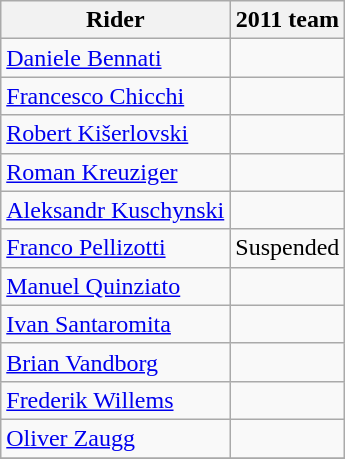<table class="wikitable">
<tr>
<th>Rider</th>
<th>2011 team</th>
</tr>
<tr>
<td><a href='#'>Daniele Bennati</a></td>
<td></td>
</tr>
<tr>
<td><a href='#'>Francesco Chicchi</a></td>
<td></td>
</tr>
<tr>
<td><a href='#'>Robert Kišerlovski</a></td>
<td></td>
</tr>
<tr>
<td><a href='#'>Roman Kreuziger</a></td>
<td></td>
</tr>
<tr>
<td><a href='#'>Aleksandr Kuschynski</a></td>
<td></td>
</tr>
<tr>
<td><a href='#'>Franco Pellizotti</a></td>
<td>Suspended</td>
</tr>
<tr>
<td><a href='#'>Manuel Quinziato</a></td>
<td></td>
</tr>
<tr>
<td><a href='#'>Ivan Santaromita</a></td>
<td></td>
</tr>
<tr>
<td><a href='#'>Brian Vandborg</a></td>
<td></td>
</tr>
<tr>
<td><a href='#'>Frederik Willems</a></td>
<td></td>
</tr>
<tr>
<td><a href='#'>Oliver Zaugg</a></td>
<td></td>
</tr>
<tr>
</tr>
</table>
